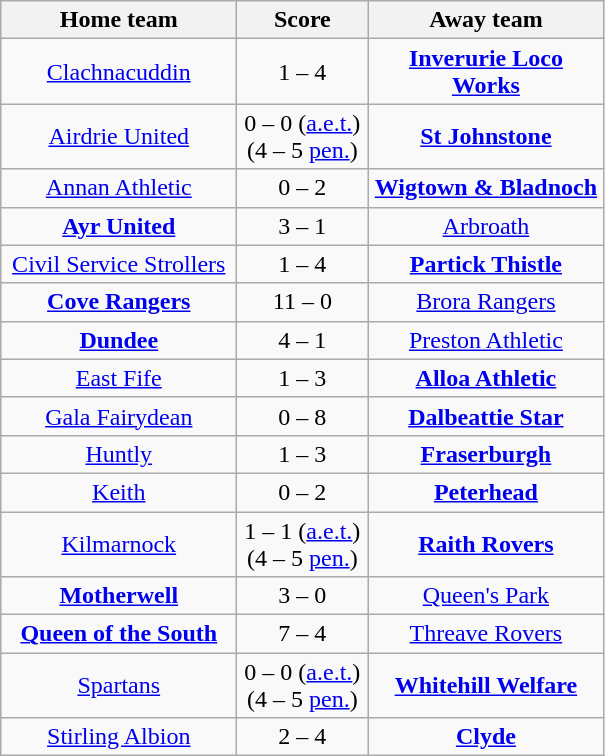<table class="wikitable" style="text-align: center">
<tr>
<th width=150>Home team</th>
<th width=80>Score</th>
<th width=150>Away team</th>
</tr>
<tr>
<td><a href='#'>Clachnacuddin</a></td>
<td>1 – 4</td>
<td><strong><a href='#'>Inverurie Loco Works</a></strong></td>
</tr>
<tr>
<td><a href='#'>Airdrie United</a></td>
<td>0 – 0 (<a href='#'>a.e.t.</a>)<br> (4 – 5 <a href='#'>pen.</a>)</td>
<td><strong><a href='#'>St Johnstone</a></strong></td>
</tr>
<tr>
<td><a href='#'>Annan Athletic</a></td>
<td>0 – 2</td>
<td><strong><a href='#'>Wigtown & Bladnoch</a></strong></td>
</tr>
<tr>
<td><strong><a href='#'>Ayr United</a></strong></td>
<td>3 – 1</td>
<td><a href='#'>Arbroath</a></td>
</tr>
<tr>
<td><a href='#'>Civil Service Strollers</a></td>
<td>1 – 4</td>
<td><strong><a href='#'>Partick Thistle</a></strong></td>
</tr>
<tr>
<td><strong><a href='#'>Cove Rangers</a></strong></td>
<td>11 – 0</td>
<td><a href='#'>Brora Rangers</a></td>
</tr>
<tr>
<td><strong><a href='#'>Dundee</a></strong></td>
<td>4 – 1</td>
<td><a href='#'>Preston Athletic</a></td>
</tr>
<tr>
<td><a href='#'>East Fife</a></td>
<td>1 – 3</td>
<td><strong><a href='#'>Alloa Athletic</a></strong></td>
</tr>
<tr>
<td><a href='#'>Gala Fairydean</a></td>
<td>0 – 8</td>
<td><strong><a href='#'>Dalbeattie Star</a></strong></td>
</tr>
<tr>
<td><a href='#'>Huntly</a></td>
<td>1 – 3</td>
<td><strong><a href='#'>Fraserburgh</a></strong></td>
</tr>
<tr>
<td><a href='#'>Keith</a></td>
<td>0 – 2</td>
<td><strong><a href='#'>Peterhead</a></strong></td>
</tr>
<tr>
<td><a href='#'>Kilmarnock</a></td>
<td>1 – 1 (<a href='#'>a.e.t.</a>)<br> (4 – 5 <a href='#'>pen.</a>)</td>
<td><strong><a href='#'>Raith Rovers</a></strong></td>
</tr>
<tr>
<td><strong><a href='#'>Motherwell</a></strong></td>
<td>3 – 0</td>
<td><a href='#'>Queen's Park</a></td>
</tr>
<tr>
<td><strong><a href='#'>Queen of the South</a></strong></td>
<td>7 – 4</td>
<td><a href='#'>Threave Rovers</a></td>
</tr>
<tr>
<td><a href='#'>Spartans</a></td>
<td>0 – 0 (<a href='#'>a.e.t.</a>)<br> (4 – 5 <a href='#'>pen.</a>)</td>
<td><strong><a href='#'>Whitehill Welfare</a></strong></td>
</tr>
<tr>
<td><a href='#'>Stirling Albion</a></td>
<td>2 – 4</td>
<td><strong><a href='#'>Clyde</a></strong></td>
</tr>
</table>
